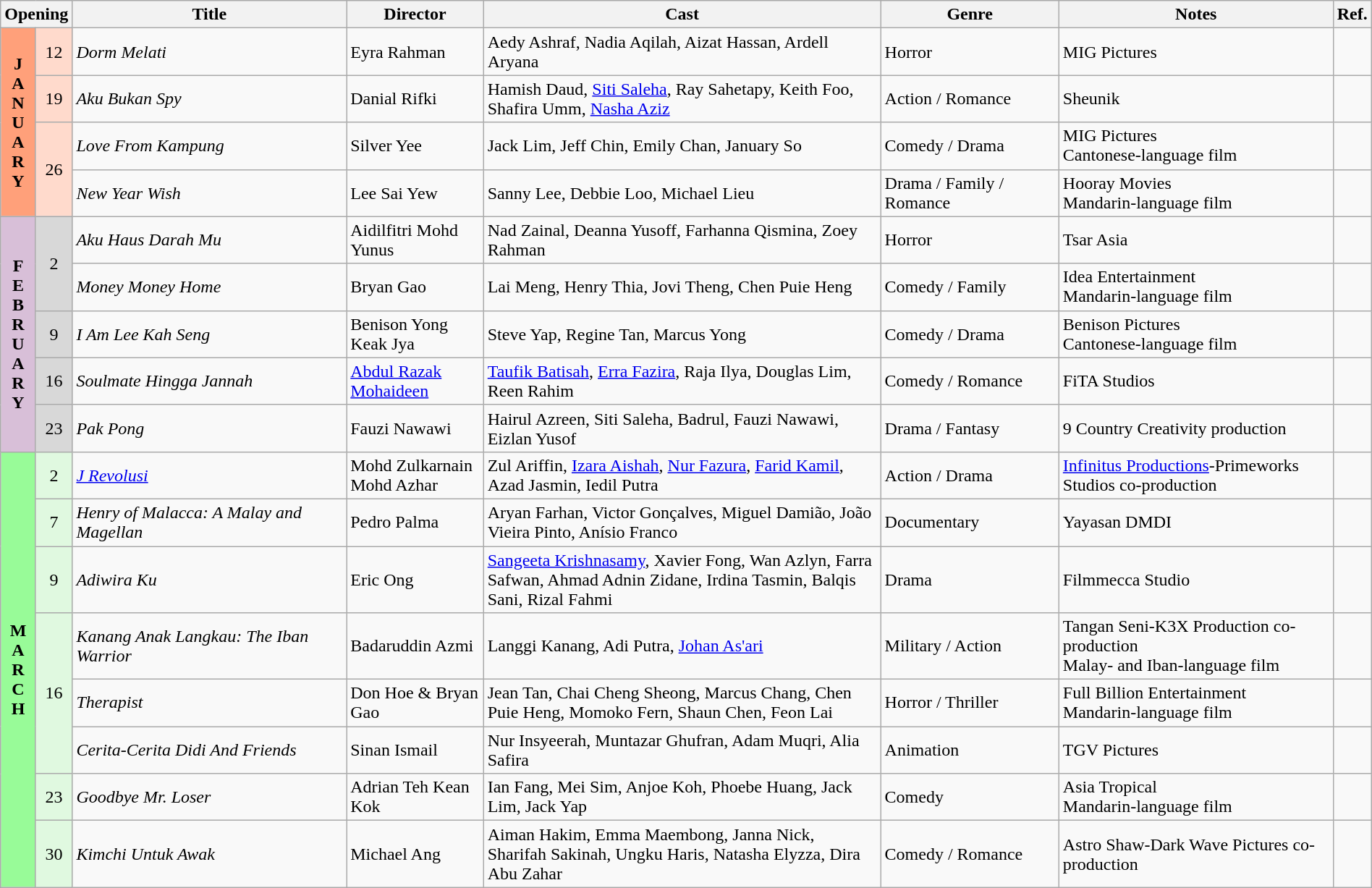<table class="wikitable" width="100%">
<tr>
<th colspan="2">Opening</th>
<th style="width:20%;">Title</th>
<th style="width:10%;">Director</th>
<th>Cast</th>
<th style="width:13%">Genre</th>
<th style="width:20%">Notes</th>
<th>Ref.</th>
</tr>
<tr>
<th rowspan=4 style="text-align:center; background:#ffa07a;">J<br>A<br>N<br>U<br>A<br>R<br>Y</th>
<td rowspan=1 style="text-align:center; background:#ffdacc;">12</td>
<td><em>Dorm Melati</em></td>
<td>Eyra Rahman</td>
<td>Aedy Ashraf, Nadia Aqilah, Aizat Hassan, Ardell Aryana</td>
<td>Horror</td>
<td>MIG Pictures</td>
<td></td>
</tr>
<tr>
<td rowspan=1 style="text-align:center; background:#ffdacc;">19</td>
<td><em>Aku Bukan Spy</em></td>
<td>Danial Rifki</td>
<td>Hamish Daud, <a href='#'>Siti Saleha</a>, Ray Sahetapy, Keith Foo, Shafira Umm, <a href='#'>Nasha Aziz</a></td>
<td>Action / Romance</td>
<td>Sheunik</td>
<td></td>
</tr>
<tr>
<td rowspan=2 style="text-align:center; background:#ffdacc;">26</td>
<td><em>Love From Kampung</em></td>
<td>Silver Yee</td>
<td>Jack Lim, Jeff Chin, Emily Chan, January So</td>
<td>Comedy / Drama</td>
<td>MIG Pictures<br>Cantonese-language film</td>
<td></td>
</tr>
<tr>
<td><em>New Year Wish</em></td>
<td>Lee Sai Yew</td>
<td>Sanny Lee, Debbie Loo, Michael Lieu</td>
<td>Drama / Family / Romance</td>
<td>Hooray Movies<br>Mandarin-language film</td>
<td></td>
</tr>
<tr>
<th rowspan=5 style="text-align:center; background:thistle;">F<br>E<br>B<br>R<br>U<br>A<br>R<br>Y</th>
<td rowspan=2 style="text-align:center; background:#d8d8d8;">2</td>
<td><em>Aku Haus Darah Mu</em></td>
<td>Aidilfitri Mohd Yunus</td>
<td>Nad Zainal, Deanna Yusoff, Farhanna Qismina, Zoey Rahman</td>
<td>Horror</td>
<td>Tsar Asia</td>
<td></td>
</tr>
<tr>
<td><em>Money Money Home</em></td>
<td>Bryan Gao</td>
<td>Lai Meng, Henry Thia, Jovi Theng, Chen Puie Heng</td>
<td>Comedy / Family</td>
<td>Idea Entertainment<br>Mandarin-language film</td>
<td></td>
</tr>
<tr>
<td rowspan=1 style="text-align:center; background:#d8d8d8;">9</td>
<td><em>I Am Lee Kah Seng</em></td>
<td>Benison Yong Keak Jya</td>
<td>Steve Yap, Regine Tan, Marcus Yong</td>
<td>Comedy / Drama</td>
<td>Benison Pictures<br>Cantonese-language film</td>
<td></td>
</tr>
<tr>
<td rowspan=1 style="text-align:center; background:#d8d8d8;">16</td>
<td><em>Soulmate Hingga Jannah</em></td>
<td><a href='#'>Abdul Razak Mohaideen</a></td>
<td><a href='#'>Taufik Batisah</a>, <a href='#'>Erra Fazira</a>, Raja Ilya, Douglas Lim, Reen Rahim</td>
<td>Comedy / Romance</td>
<td>FiTA Studios</td>
<td></td>
</tr>
<tr>
<td rowspan=1 style="text-align:center; background:#d8d8d8;">23</td>
<td><em>Pak Pong</em></td>
<td>Fauzi Nawawi</td>
<td>Hairul Azreen, Siti Saleha, Badrul, Fauzi Nawawi, Eizlan Yusof</td>
<td>Drama / Fantasy</td>
<td>9 Country Creativity production</td>
<td></td>
</tr>
<tr>
<th rowspan=8 style="text-align:center; background:#98fb98;">M<br>A<br>R<br>C<br>H</th>
<td rowspan=1 style="text-align:center; background:#e0f9e0;">2</td>
<td><em><a href='#'>J Revolusi</a></em></td>
<td>Mohd Zulkarnain Mohd Azhar</td>
<td>Zul Ariffin, <a href='#'>Izara Aishah</a>, <a href='#'>Nur Fazura</a>, <a href='#'>Farid Kamil</a>, Azad Jasmin, Iedil Putra</td>
<td>Action / Drama</td>
<td><a href='#'>Infinitus Productions</a>-Primeworks Studios co-production</td>
<td></td>
</tr>
<tr>
<td style="text-align:center; background:#e0f9e0;">7</td>
<td><em>Henry of Malacca: A Malay and Magellan</em></td>
<td>Pedro Palma</td>
<td>Aryan Farhan, Victor Gonçalves, Miguel Damião, João Vieira Pinto, Anísio Franco</td>
<td>Documentary</td>
<td>Yayasan DMDI</td>
<td></td>
</tr>
<tr>
<td rowspan=1 style="text-align:center; background:#e0f9e0;">9</td>
<td><em>Adiwira Ku</em></td>
<td>Eric Ong</td>
<td><a href='#'>Sangeeta Krishnasamy</a>, Xavier Fong, Wan Azlyn, Farra Safwan, Ahmad Adnin Zidane, Irdina Tasmin, Balqis Sani, Rizal Fahmi</td>
<td>Drama</td>
<td>Filmmecca Studio</td>
<td></td>
</tr>
<tr>
<td rowspan=3 style="text-align:center; background:#e0f9e0;">16</td>
<td><em>Kanang Anak Langkau: The Iban Warrior</em></td>
<td>Badaruddin Azmi</td>
<td>Langgi Kanang, Adi Putra, <a href='#'>Johan As'ari</a></td>
<td>Military / Action</td>
<td>Tangan Seni-K3X Production co-production<br>Malay- and Iban-language film</td>
<td></td>
</tr>
<tr>
<td><em>Therapist</em></td>
<td>Don Hoe & Bryan Gao</td>
<td>Jean Tan, Chai Cheng Sheong, Marcus Chang, Chen Puie Heng, Momoko Fern, Shaun Chen, Feon Lai</td>
<td>Horror / Thriller</td>
<td>Full Billion Entertainment<br>Mandarin-language film</td>
<td></td>
</tr>
<tr>
<td><em>Cerita-Cerita Didi And Friends</em></td>
<td>Sinan Ismail</td>
<td>Nur Insyeerah, Muntazar Ghufran, Adam Muqri, Alia Safira</td>
<td>Animation</td>
<td>TGV Pictures</td>
<td></td>
</tr>
<tr>
<td rowspan=1 style="text-align:center; background:#e0f9e0;">23</td>
<td><em>Goodbye Mr. Loser</em></td>
<td>Adrian Teh Kean Kok</td>
<td>Ian Fang, Mei Sim, Anjoe Koh, Phoebe Huang, Jack Lim, Jack Yap</td>
<td>Comedy</td>
<td>Asia Tropical<br>Mandarin-language film</td>
<td></td>
</tr>
<tr>
<td rowspan=1 style="text-align:center; background:#e0f9e0;">30</td>
<td><em>Kimchi Untuk Awak</em></td>
<td>Michael Ang</td>
<td>Aiman Hakim, Emma Maembong, Janna Nick, Sharifah Sakinah, Ungku Haris, Natasha Elyzza, Dira Abu Zahar</td>
<td>Comedy / Romance</td>
<td>Astro Shaw-Dark Wave Pictures co-production</td>
<td></td>
</tr>
</table>
